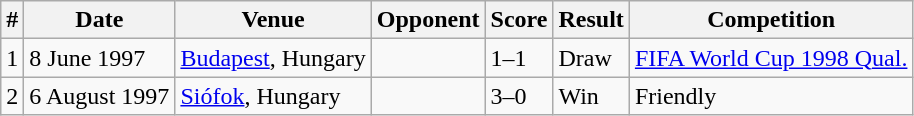<table class="wikitable">
<tr>
<th>#</th>
<th>Date</th>
<th>Venue</th>
<th>Opponent</th>
<th>Score</th>
<th>Result</th>
<th>Competition</th>
</tr>
<tr>
<td>1</td>
<td>8 June 1997</td>
<td><a href='#'>Budapest</a>, Hungary</td>
<td></td>
<td>1–1</td>
<td>Draw</td>
<td><a href='#'>FIFA World Cup 1998 Qual.</a></td>
</tr>
<tr>
<td>2</td>
<td>6 August 1997</td>
<td><a href='#'>Siófok</a>, Hungary</td>
<td></td>
<td>3–0</td>
<td>Win</td>
<td>Friendly</td>
</tr>
</table>
